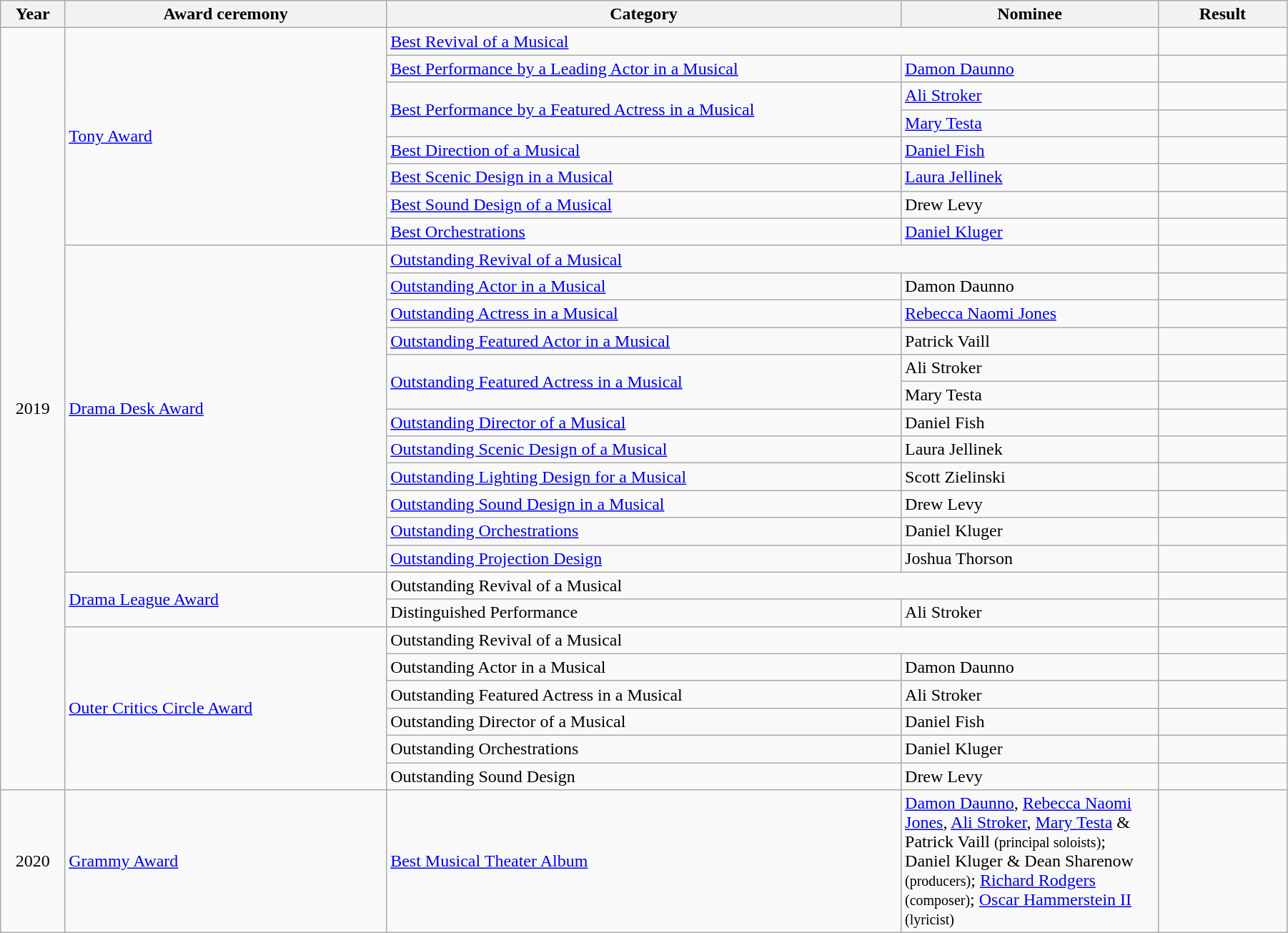<table class="wikitable" width="95%">
<tr>
<th width="5%">Year</th>
<th width="25%">Award ceremony</th>
<th width="40%">Category</th>
<th width="20%">Nominee</th>
<th width="10%">Result</th>
</tr>
<tr>
<td rowspan="28" align="center">2019</td>
<td rowspan="8"><a href='#'>Tony Award</a></td>
<td colspan="2"><a href='#'>Best Revival of a Musical</a></td>
<td></td>
</tr>
<tr>
<td><a href='#'>Best Performance by a Leading Actor in a Musical</a></td>
<td><a href='#'>Damon Daunno</a></td>
<td></td>
</tr>
<tr>
<td rowspan="2"><a href='#'>Best Performance by a Featured Actress in a Musical</a></td>
<td><a href='#'>Ali Stroker</a></td>
<td></td>
</tr>
<tr>
<td><a href='#'>Mary Testa</a></td>
<td></td>
</tr>
<tr>
<td><a href='#'>Best Direction of a Musical</a></td>
<td><a href='#'>Daniel Fish</a></td>
<td></td>
</tr>
<tr>
<td><a href='#'>Best Scenic Design in a Musical</a></td>
<td><a href='#'>Laura Jellinek</a></td>
<td></td>
</tr>
<tr>
<td><a href='#'>Best Sound Design of a Musical</a></td>
<td>Drew Levy</td>
<td></td>
</tr>
<tr>
<td><a href='#'>Best Orchestrations</a></td>
<td><a href='#'>Daniel Kluger</a></td>
<td></td>
</tr>
<tr>
<td rowspan="12"><a href='#'>Drama Desk Award</a></td>
<td colspan="2"><a href='#'>Outstanding Revival of a Musical</a></td>
<td></td>
</tr>
<tr>
<td><a href='#'>Outstanding Actor in a Musical</a></td>
<td>Damon Daunno</td>
<td></td>
</tr>
<tr>
<td><a href='#'>Outstanding Actress in a Musical</a></td>
<td><a href='#'>Rebecca Naomi Jones</a></td>
<td></td>
</tr>
<tr>
<td><a href='#'>Outstanding Featured Actor in a Musical</a></td>
<td>Patrick Vaill</td>
<td></td>
</tr>
<tr>
<td rowspan="2"><a href='#'>Outstanding Featured Actress in a Musical</a></td>
<td>Ali Stroker</td>
<td></td>
</tr>
<tr>
<td>Mary Testa</td>
<td></td>
</tr>
<tr>
<td><a href='#'>Outstanding Director of a Musical</a></td>
<td>Daniel Fish</td>
<td></td>
</tr>
<tr>
<td><a href='#'>Outstanding Scenic Design of a Musical</a></td>
<td>Laura Jellinek</td>
<td></td>
</tr>
<tr>
<td><a href='#'>Outstanding Lighting Design for a Musical</a></td>
<td>Scott Zielinski</td>
<td></td>
</tr>
<tr>
<td><a href='#'>Outstanding Sound Design in a Musical</a></td>
<td>Drew Levy</td>
<td></td>
</tr>
<tr>
<td><a href='#'>Outstanding Orchestrations</a></td>
<td>Daniel Kluger</td>
<td></td>
</tr>
<tr>
<td><a href='#'>Outstanding Projection Design</a></td>
<td>Joshua Thorson</td>
<td></td>
</tr>
<tr>
<td rowspan="2"><a href='#'>Drama League Award</a></td>
<td colspan="2">Outstanding Revival of a Musical</td>
<td></td>
</tr>
<tr>
<td>Distinguished Performance</td>
<td>Ali Stroker</td>
<td></td>
</tr>
<tr>
<td rowspan="6"><a href='#'>Outer Critics Circle Award</a></td>
<td colspan="2">Outstanding Revival of a Musical</td>
<td></td>
</tr>
<tr>
<td>Outstanding Actor in a Musical</td>
<td>Damon Daunno</td>
<td></td>
</tr>
<tr>
<td>Outstanding Featured Actress in a Musical</td>
<td>Ali Stroker</td>
<td></td>
</tr>
<tr>
<td>Outstanding Director of a Musical</td>
<td>Daniel Fish</td>
<td></td>
</tr>
<tr>
<td>Outstanding Orchestrations</td>
<td>Daniel Kluger</td>
<td></td>
</tr>
<tr>
<td>Outstanding Sound Design</td>
<td>Drew Levy</td>
<td></td>
</tr>
<tr>
<td align="center">2020</td>
<td><a href='#'>Grammy Award</a></td>
<td><a href='#'>Best Musical Theater Album</a></td>
<td><a href='#'>Damon Daunno</a>, <a href='#'>Rebecca Naomi Jones</a>, <a href='#'>Ali Stroker</a>, <a href='#'>Mary Testa</a> & Patrick Vaill <small>(principal soloists)</small>; Daniel Kluger & Dean Sharenow <small>(producers)</small>; <a href='#'>Richard Rodgers</a> <small>(composer)</small>; <a href='#'>Oscar Hammerstein II</a> <small>(lyricist)</small></td>
<td></td>
</tr>
</table>
